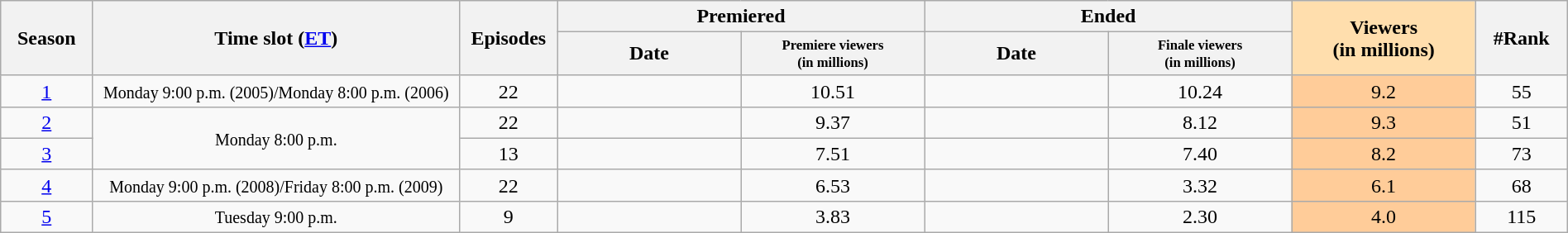<table class="wikitable" style="text-align:center; width:100%;">
<tr>
<th rowspan="2" style="width:5%;">Season</th>
<th rowspan="2" style="width:20%;">Time slot (<a href='#'>ET</a>)</th>
<th rowspan="2" style="width:5%;">Episodes</th>
<th colspan="2">Premiered</th>
<th colspan="2">Ended</th>
<th rowspan="2" style="width:10%; background:#ffdead;">Viewers<br>(in millions)</th>
<th rowspan="2" style="width:5%;">#Rank</th>
</tr>
<tr>
<th style="width:10%;">Date</th>
<th style="width:10%; font-size:smaller; line-height:100%;" span><small>Premiere viewers<br>(in millions)</small></th>
<th style="width:10%;">Date</th>
<th style="width:10%; font-size:smaller; line-height:100%;" span><small>Finale viewers<br>(in millions)</small></th>
</tr>
<tr>
<td><a href='#'>1</a></td>
<td><small>Monday 9:00 p.m. (2005)/Monday 8:00 p.m. (2006)</small></td>
<td>22</td>
<td style="font-size:11px;line-height:110%"></td>
<td>10.51</td>
<td style="font-size:11px;line-height:110%"></td>
<td>10.24</td>
<td style="background:#fc9;">9.2</td>
<td>55</td>
</tr>
<tr>
<td><a href='#'>2</a></td>
<td rowspan="2"><small>Monday 8:00 p.m.</small></td>
<td>22</td>
<td style="font-size:11px;line-height:110%"></td>
<td>9.37</td>
<td style="font-size:11px;line-height:110%"></td>
<td>8.12</td>
<td style="background:#fc9;">9.3</td>
<td>51</td>
</tr>
<tr>
<td><a href='#'>3</a></td>
<td>13</td>
<td style="font-size:11px;line-height:110%"></td>
<td>7.51</td>
<td style="font-size:11px;line-height:110%"></td>
<td>7.40</td>
<td style="background:#fc9;">8.2</td>
<td>73</td>
</tr>
<tr>
<td><a href='#'>4</a></td>
<td><small>Monday 9:00 p.m. (2008)/Friday 8:00 p.m. (2009)</small></td>
<td>22</td>
<td style="font-size:11px;line-height:110%"></td>
<td>6.53</td>
<td style="font-size:11px;line-height:110%"></td>
<td>3.32</td>
<td style="background:#fc9;">6.1</td>
<td>68</td>
</tr>
<tr>
<td><a href='#'>5</a></td>
<td><small>Tuesday 9:00 p.m. </small></td>
<td>9</td>
<td style="font-size:11px;line-height:110%"></td>
<td>3.83</td>
<td style="font-size:11px;line-height:110%"></td>
<td>2.30</td>
<td style="background:#fc9;">4.0</td>
<td>115</td>
</tr>
</table>
